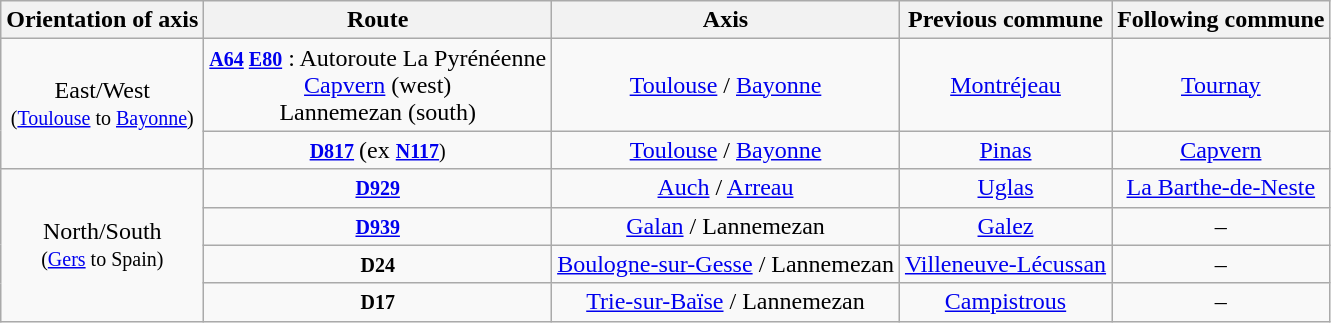<table class="wikitable" style="text-align:center;">
<tr>
<th>Orientation of axis</th>
<th>Route</th>
<th>Axis</th>
<th>Previous commune</th>
<th>Following commune</th>
</tr>
<tr>
<td rowspan=2>East/West<br><small>(<a href='#'>Toulouse</a> to <a href='#'>Bayonne</a>)</small></td>
<td><small><a href='#'><span><strong>A64</strong></span></a> <a href='#'><span><strong>E80</strong></span></a></small> : Autoroute La Pyrénéenne <br> <a href='#'>Capvern</a> (west) <br>  Lannemezan (south)</td>
<td><a href='#'>Toulouse</a> / <a href='#'>Bayonne</a></td>
<td> <a href='#'>Montréjeau</a></td>
<td> <a href='#'>Tournay</a></td>
</tr>
<tr>
<td><small><a href='#'><span><strong>D817</strong></span></a> </small> (ex <small><a href='#'><span><strong>N117</strong></span></a>)</small></td>
<td><a href='#'>Toulouse</a> / <a href='#'>Bayonne</a></td>
<td><a href='#'>Pinas</a></td>
<td><a href='#'>Capvern</a></td>
</tr>
<tr>
<td rowspan=4>North/South<br><small>(<a href='#'>Gers</a> to Spain)</small></td>
<td><small><a href='#'><span><strong>D929</strong></span></a> </small></td>
<td><a href='#'>Auch</a> / <a href='#'>Arreau</a></td>
<td><a href='#'>Uglas</a></td>
<td><a href='#'>La Barthe-de-Neste</a></td>
</tr>
<tr>
<td><small> <a href='#'><span><strong>D939</strong></span></a></small></td>
<td><a href='#'>Galan</a> / Lannemezan</td>
<td><a href='#'>Galez</a></td>
<td>–</td>
</tr>
<tr>
<td><small> <span><strong>D24</strong></span></small></td>
<td><a href='#'>Boulogne-sur-Gesse</a> / Lannemezan</td>
<td><a href='#'>Villeneuve-Lécussan</a></td>
<td>–</td>
</tr>
<tr>
<td><small> <span><strong>D17</strong></span></small></td>
<td><a href='#'>Trie-sur-Baïse</a> / Lannemezan</td>
<td><a href='#'>Campistrous</a></td>
<td>–</td>
</tr>
</table>
